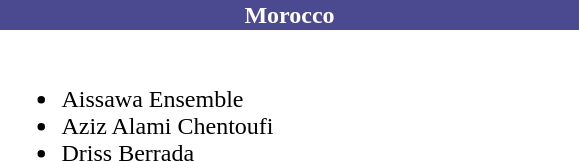<table style="border-spacing: 2px; border: 0px;">
<tr>
<th style="color:white; width:24em; background:#4b498f; text-align:center">Morocco</th>
</tr>
<tr>
<td colspan="2"><br><ul><li>Aissawa Ensemble</li><li>Aziz Alami Chentoufi</li><li>Driss Berrada</li></ul></td>
</tr>
</table>
